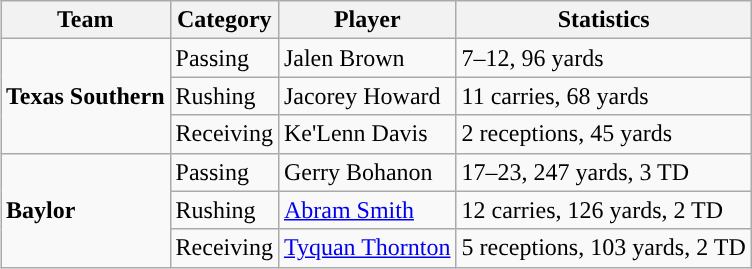<table class="wikitable" style="float: right;">
<tr>
<th>Team</th>
<th>Category</th>
<th>Player</th>
<th>Statistics</th>
</tr>
<tr>
<td rowspan=3><strong>Texas Southern</strong></td>
<td>Passing</td>
<td>Jalen Brown</td>
<td>7–12, 96 yards</td>
</tr>
<tr>
<td>Rushing</td>
<td>Jacorey Howard</td>
<td>11 carries, 68 yards</td>
</tr>
<tr>
<td>Receiving</td>
<td>Ke'Lenn Davis</td>
<td>2 receptions, 45 yards</td>
</tr>
<tr>
<td rowspan=3><strong>Baylor</strong></td>
<td>Passing</td>
<td>Gerry Bohanon</td>
<td>17–23, 247 yards, 3 TD</td>
</tr>
<tr>
<td>Rushing</td>
<td><a href='#'>Abram Smith</a></td>
<td>12 carries, 126 yards, 2 TD</td>
</tr>
<tr>
<td>Receiving</td>
<td><a href='#'>Tyquan Thornton</a></td>
<td>5 receptions, 103 yards, 2 TD</td>
</tr>
</table>
